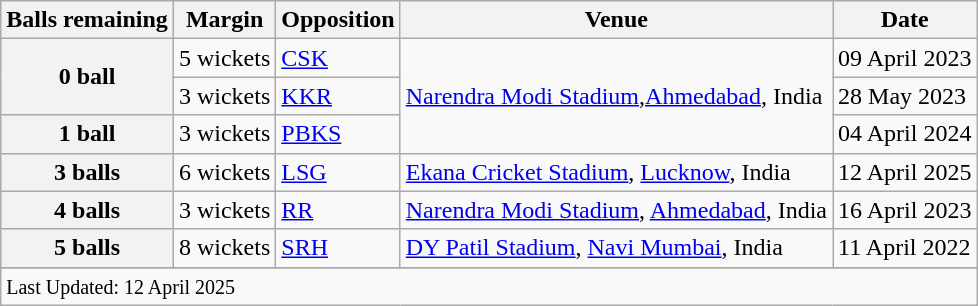<table class="wikitable">
<tr>
<th>Balls remaining</th>
<th>Margin</th>
<th>Opposition</th>
<th>Venue</th>
<th>Date</th>
</tr>
<tr>
<th rowspan="2">0 ball</th>
<td>5 wickets</td>
<td><a href='#'>CSK</a></td>
<td rowspan="3"><a href='#'>Narendra Modi Stadium</a>,<a href='#'>Ahmedabad</a>, India</td>
<td>09 April 2023</td>
</tr>
<tr>
<td>3 wickets</td>
<td><a href='#'>KKR</a></td>
<td>28 May 2023</td>
</tr>
<tr>
<th>1 ball</th>
<td>3 wickets</td>
<td><a href='#'>PBKS</a></td>
<td>04 April 2024</td>
</tr>
<tr>
<th>3 balls</th>
<td>6 wickets</td>
<td><a href='#'>LSG</a></td>
<td><a href='#'>Ekana Cricket Stadium</a>, <a href='#'>Lucknow</a>, India</td>
<td>12 April 2025</td>
</tr>
<tr>
<th>4 balls</th>
<td>3 wickets</td>
<td><a href='#'>RR</a></td>
<td><a href='#'>Narendra Modi Stadium</a>, <a href='#'>Ahmedabad</a>, India</td>
<td>16 April 2023</td>
</tr>
<tr>
<th>5 balls</th>
<td>8 wickets</td>
<td><a href='#'>SRH</a></td>
<td><a href='#'>DY Patil Stadium</a>, <a href='#'>Navi Mumbai</a>, India</td>
<td>11 April 2022</td>
</tr>
<tr>
</tr>
<tr class=sortbottom>
<td colspan=5><small>Last Updated: 12 April 2025</small></td>
</tr>
</table>
